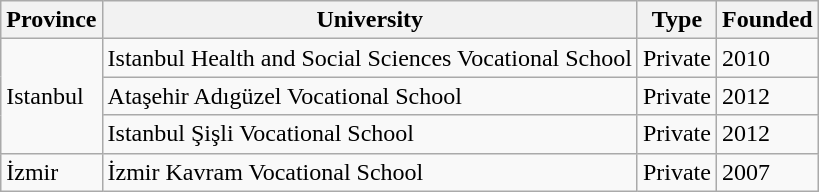<table class="wikitable sortable">
<tr>
<th>Province</th>
<th>University</th>
<th>Type</th>
<th>Founded</th>
</tr>
<tr>
<td rowspan="3">Istanbul</td>
<td>Istanbul Health and Social Sciences Vocational School</td>
<td>Private</td>
<td>2010</td>
</tr>
<tr>
<td>Ataşehir Adıgüzel Vocational School</td>
<td>Private</td>
<td>2012</td>
</tr>
<tr>
<td>Istanbul Şişli Vocational School</td>
<td>Private</td>
<td>2012</td>
</tr>
<tr>
<td>İzmir</td>
<td>İzmir Kavram Vocational School</td>
<td>Private</td>
<td>2007</td>
</tr>
</table>
